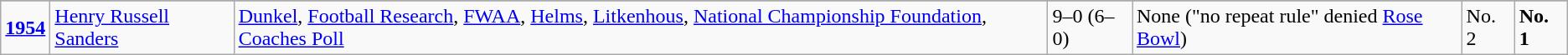<table class="wikitable">
<tr>
</tr>
<tr>
<td><strong><a href='#'>1954</a></strong></td>
<td><a href='#'>Henry Russell Sanders</a></td>
<td><a href='#'>Dunkel</a>, <a href='#'>Football Research</a>, <a href='#'>FWAA</a>, <a href='#'>Helms</a>, <a href='#'>Litkenhous</a>, <a href='#'>National Championship Foundation</a>, <a href='#'>Coaches Poll</a></td>
<td>9–0 (6–0)</td>
<td>None ("no repeat rule" denied <a href='#'>Rose Bowl</a>)</td>
<td>No. 2</td>
<td><strong>No. 1</strong></td>
</tr>
</table>
